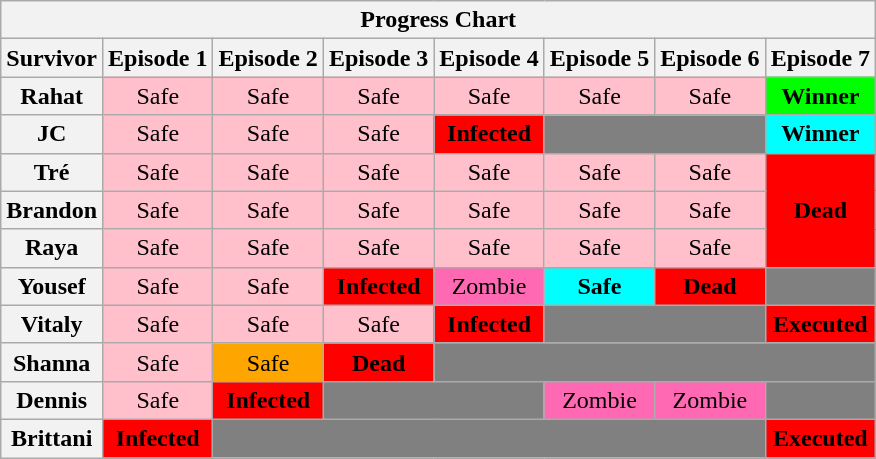<table class="wikitable" style="text-align:center">
<tr>
<th colspan="9">Progress Chart</th>
</tr>
<tr>
<th>Survivor</th>
<th>Episode 1</th>
<th>Episode 2</th>
<th>Episode 3</th>
<th>Episode 4</th>
<th>Episode 5</th>
<th>Episode 6</th>
<th>Episode 7</th>
</tr>
<tr>
<th>Rahat</th>
<td bgcolor="pink">Safe</td>
<td bgcolor="pink">Safe</td>
<td bgcolor="pink">Safe</td>
<td bgcolor="pink">Safe</td>
<td bgcolor="pink">Safe</td>
<td bgcolor="pink">Safe</td>
<td bgcolor="lime"><strong>Winner</strong></td>
</tr>
<tr>
<th>JC</th>
<td bgcolor="pink">Safe</td>
<td bgcolor="pink">Safe</td>
<td bgcolor="pink">Safe</td>
<td bgcolor="red"><strong>Infected</strong></td>
<td colspan="2" bgcolor="grey"></td>
<td bgcolor="cyan"><strong>Winner</strong></td>
</tr>
<tr>
<th>Tré</th>
<td bgcolor="pink">Safe</td>
<td bgcolor="pink">Safe</td>
<td bgcolor="pink">Safe</td>
<td bgcolor="pink">Safe</td>
<td bgcolor="pink">Safe</td>
<td bgcolor="pink">Safe</td>
<td rowspan="3" bgcolor="red"><strong>Dead</strong></td>
</tr>
<tr>
<th>Brandon</th>
<td bgcolor="pink">Safe</td>
<td bgcolor="pink">Safe</td>
<td bgcolor="pink">Safe</td>
<td bgcolor="pink">Safe</td>
<td bgcolor="pink">Safe</td>
<td bgcolor="pink">Safe</td>
</tr>
<tr>
<th>Raya</th>
<td bgcolor="pink">Safe</td>
<td bgcolor="pink">Safe</td>
<td bgcolor="pink">Safe</td>
<td bgcolor="pink">Safe</td>
<td bgcolor="pink">Safe</td>
<td bgcolor="pink">Safe</td>
</tr>
<tr>
<th>Yousef</th>
<td bgcolor="pink">Safe</td>
<td bgcolor="pink">Safe</td>
<td bgcolor="red"><strong>Infected</strong></td>
<td bgcolor="hotpink">Zombie</td>
<td bgcolor="cyan"><strong>Safe</strong></td>
<td bgcolor="red"><strong>Dead</strong></td>
<td bgcolor="grey"></td>
</tr>
<tr>
<th>Vitaly</th>
<td bgcolor="pink">Safe</td>
<td bgcolor="pink">Safe</td>
<td bgcolor="pink">Safe</td>
<td bgcolor="red"><strong>Infected</strong></td>
<td colspan="2" bgcolor="grey"></td>
<td bgcolor="red"><strong>Executed</strong></td>
</tr>
<tr>
<th>Shanna</th>
<td bgcolor="pink">Safe</td>
<td bgcolor="orange ">Safe</td>
<td bgcolor="red"><strong>Dead</strong></td>
<td colspan="4" bgcolor="grey"></td>
</tr>
<tr>
<th>Dennis</th>
<td bgcolor="pink">Safe</td>
<td bgcolor="red"><strong>Infected</strong></td>
<td colspan="2" bgcolor="grey"></td>
<td bgcolor="hotpink">Zombie</td>
<td bgcolor="hotpink">Zombie</td>
<td bgcolor="grey"></td>
</tr>
<tr>
<th>Brittani</th>
<td bgcolor="red"><strong>Infected</strong></td>
<td colspan="5" bgcolor="grey"></td>
<td bgcolor="red"><strong>Executed</strong></td>
</tr>
</table>
